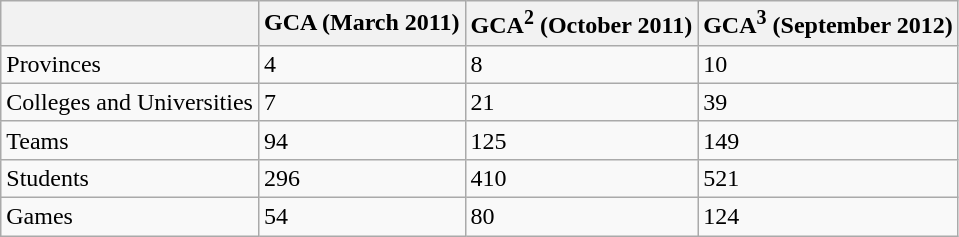<table class="wikitable">
<tr>
<th></th>
<th>GCA (March 2011)</th>
<th>GCA<sup>2</sup> (October 2011)</th>
<th>GCA<sup>3</sup> (September 2012)</th>
</tr>
<tr>
<td>Provinces</td>
<td>4</td>
<td>8</td>
<td>10</td>
</tr>
<tr>
<td>Colleges and Universities</td>
<td>7</td>
<td>21</td>
<td>39</td>
</tr>
<tr>
<td>Teams</td>
<td>94</td>
<td>125</td>
<td>149</td>
</tr>
<tr>
<td>Students</td>
<td>296</td>
<td>410</td>
<td>521</td>
</tr>
<tr>
<td>Games</td>
<td>54</td>
<td>80</td>
<td>124</td>
</tr>
</table>
